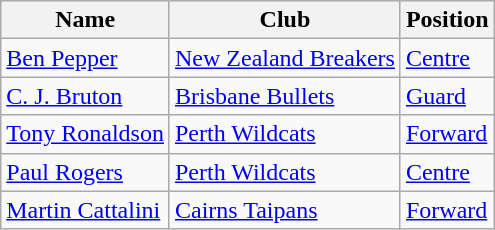<table class="wikitable">
<tr>
<th>Name</th>
<th>Club</th>
<th>Position</th>
</tr>
<tr>
<td><a href='#'>Ben Pepper</a></td>
<td><a href='#'>New Zealand Breakers</a></td>
<td><a href='#'>Centre</a></td>
</tr>
<tr>
<td><a href='#'>C. J. Bruton</a></td>
<td><a href='#'>Brisbane Bullets</a></td>
<td><a href='#'>Guard</a></td>
</tr>
<tr>
<td><a href='#'>Tony Ronaldson</a></td>
<td><a href='#'>Perth Wildcats</a></td>
<td><a href='#'>Forward</a></td>
</tr>
<tr>
<td><a href='#'>Paul Rogers</a></td>
<td><a href='#'>Perth Wildcats</a></td>
<td><a href='#'>Centre</a></td>
</tr>
<tr>
<td><a href='#'>Martin Cattalini</a></td>
<td><a href='#'>Cairns Taipans</a></td>
<td><a href='#'>Forward</a></td>
</tr>
</table>
